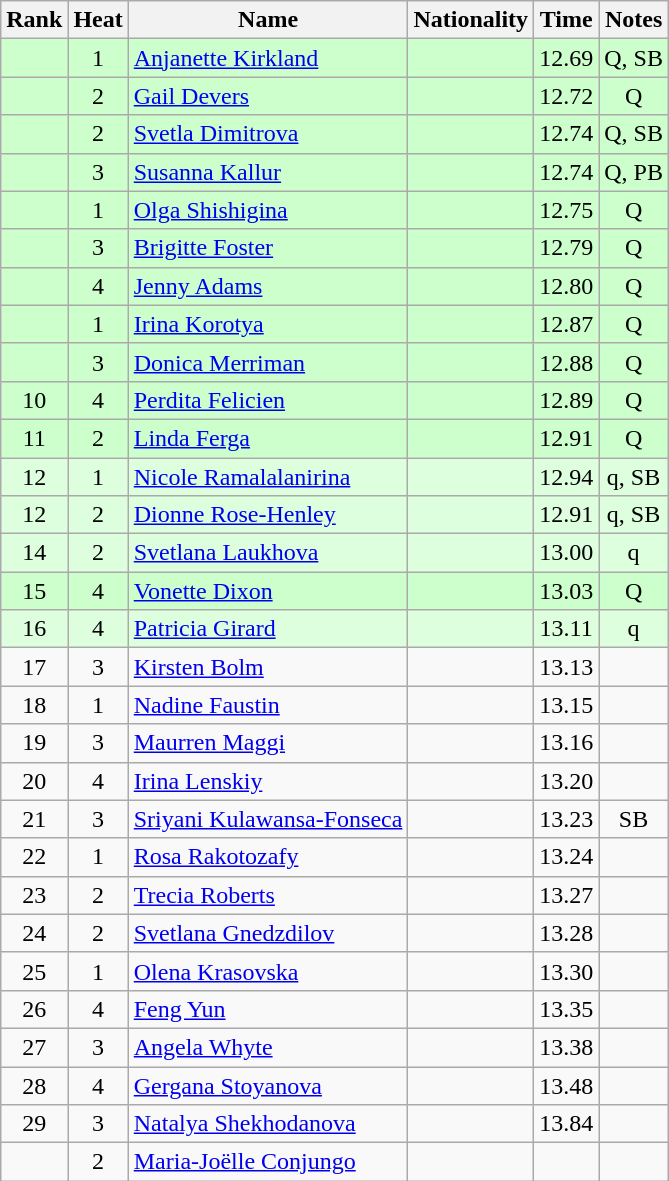<table class="wikitable sortable" style="text-align:center">
<tr>
<th>Rank</th>
<th>Heat</th>
<th>Name</th>
<th>Nationality</th>
<th>Time</th>
<th>Notes</th>
</tr>
<tr bgcolor=ccffcc>
<td></td>
<td>1</td>
<td align=left><a href='#'>Anjanette Kirkland</a></td>
<td align=left></td>
<td>12.69</td>
<td>Q, SB</td>
</tr>
<tr bgcolor=ccffcc>
<td></td>
<td>2</td>
<td align=left><a href='#'>Gail Devers</a></td>
<td align=left></td>
<td>12.72</td>
<td>Q</td>
</tr>
<tr bgcolor=ccffcc>
<td></td>
<td>2</td>
<td align=left><a href='#'>Svetla Dimitrova</a></td>
<td align=left></td>
<td>12.74</td>
<td>Q, SB</td>
</tr>
<tr bgcolor=ccffcc>
<td></td>
<td>3</td>
<td align=left><a href='#'>Susanna Kallur</a></td>
<td align=left></td>
<td>12.74</td>
<td>Q, PB</td>
</tr>
<tr bgcolor=ccffcc>
<td></td>
<td>1</td>
<td align=left><a href='#'>Olga Shishigina</a></td>
<td align=left></td>
<td>12.75</td>
<td>Q</td>
</tr>
<tr bgcolor=ccffcc>
<td></td>
<td>3</td>
<td align=left><a href='#'>Brigitte Foster</a></td>
<td align=left></td>
<td>12.79</td>
<td>Q</td>
</tr>
<tr bgcolor=ccffcc>
<td></td>
<td>4</td>
<td align=left><a href='#'>Jenny Adams</a></td>
<td align=left></td>
<td>12.80</td>
<td>Q</td>
</tr>
<tr bgcolor=ccffcc>
<td></td>
<td>1</td>
<td align=left><a href='#'>Irina Korotya</a></td>
<td align=left></td>
<td>12.87</td>
<td>Q</td>
</tr>
<tr bgcolor=ccffcc>
<td></td>
<td>3</td>
<td align=left><a href='#'>Donica Merriman</a></td>
<td align=left></td>
<td>12.88</td>
<td>Q</td>
</tr>
<tr bgcolor=ccffcc>
<td>10</td>
<td>4</td>
<td align=left><a href='#'>Perdita Felicien</a></td>
<td align=left></td>
<td>12.89</td>
<td>Q</td>
</tr>
<tr bgcolor=ccffcc>
<td>11</td>
<td>2</td>
<td align=left><a href='#'>Linda Ferga</a></td>
<td align=left></td>
<td>12.91</td>
<td>Q</td>
</tr>
<tr bgcolor=ddffdd>
<td>12</td>
<td>1</td>
<td align=left><a href='#'>Nicole Ramalalanirina</a></td>
<td align=left></td>
<td>12.94</td>
<td>q, SB</td>
</tr>
<tr bgcolor=ddffdd>
<td>12</td>
<td>2</td>
<td align=left><a href='#'>Dionne Rose-Henley</a></td>
<td align=left></td>
<td>12.91</td>
<td>q, SB</td>
</tr>
<tr bgcolor=ddffdd>
<td>14</td>
<td>2</td>
<td align=left><a href='#'>Svetlana Laukhova</a></td>
<td align=left></td>
<td>13.00</td>
<td>q</td>
</tr>
<tr bgcolor=ccffcc>
<td>15</td>
<td>4</td>
<td align=left><a href='#'>Vonette Dixon</a></td>
<td align=left></td>
<td>13.03</td>
<td>Q</td>
</tr>
<tr bgcolor=ddffdd>
<td>16</td>
<td>4</td>
<td align=left><a href='#'>Patricia Girard</a></td>
<td align=left></td>
<td>13.11</td>
<td>q</td>
</tr>
<tr>
<td>17</td>
<td>3</td>
<td align=left><a href='#'>Kirsten Bolm</a></td>
<td align=left></td>
<td>13.13</td>
<td></td>
</tr>
<tr>
<td>18</td>
<td>1</td>
<td align=left><a href='#'>Nadine Faustin</a></td>
<td align=left></td>
<td>13.15</td>
<td></td>
</tr>
<tr>
<td>19</td>
<td>3</td>
<td align=left><a href='#'>Maurren Maggi</a></td>
<td align=left></td>
<td>13.16</td>
<td></td>
</tr>
<tr>
<td>20</td>
<td>4</td>
<td align=left><a href='#'>Irina Lenskiy</a></td>
<td align=left></td>
<td>13.20</td>
<td></td>
</tr>
<tr>
<td>21</td>
<td>3</td>
<td align=left><a href='#'>Sriyani Kulawansa-Fonseca</a></td>
<td align=left></td>
<td>13.23</td>
<td>SB</td>
</tr>
<tr>
<td>22</td>
<td>1</td>
<td align=left><a href='#'>Rosa Rakotozafy</a></td>
<td align=left></td>
<td>13.24</td>
<td></td>
</tr>
<tr>
<td>23</td>
<td>2</td>
<td align=left><a href='#'>Trecia Roberts</a></td>
<td align=left></td>
<td>13.27</td>
<td></td>
</tr>
<tr>
<td>24</td>
<td>2</td>
<td align=left><a href='#'>Svetlana Gnedzdilov</a></td>
<td align=left></td>
<td>13.28</td>
<td></td>
</tr>
<tr>
<td>25</td>
<td>1</td>
<td align=left><a href='#'>Olena Krasovska</a></td>
<td align=left></td>
<td>13.30</td>
<td></td>
</tr>
<tr>
<td>26</td>
<td>4</td>
<td align=left><a href='#'>Feng Yun</a></td>
<td align=left></td>
<td>13.35</td>
<td></td>
</tr>
<tr>
<td>27</td>
<td>3</td>
<td align=left><a href='#'>Angela Whyte</a></td>
<td align=left></td>
<td>13.38</td>
<td></td>
</tr>
<tr>
<td>28</td>
<td>4</td>
<td align=left><a href='#'>Gergana Stoyanova</a></td>
<td align=left></td>
<td>13.48</td>
<td></td>
</tr>
<tr>
<td>29</td>
<td>3</td>
<td align=left><a href='#'>Natalya Shekhodanova</a></td>
<td align=left></td>
<td>13.84</td>
<td></td>
</tr>
<tr>
<td></td>
<td>2</td>
<td align=left><a href='#'>Maria-Joëlle Conjungo</a></td>
<td align=left></td>
<td></td>
<td></td>
</tr>
</table>
